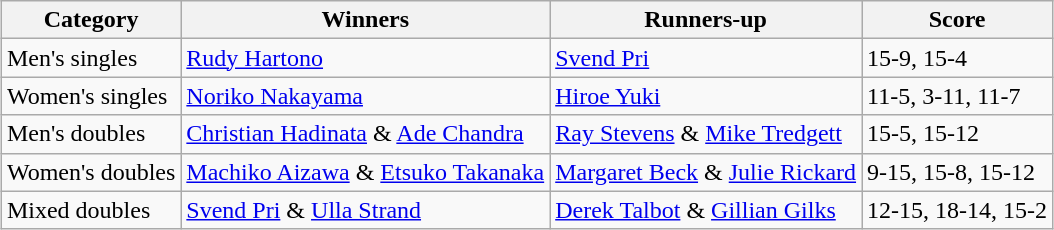<table class=wikitable style="margin:auto;">
<tr>
<th>Category</th>
<th>Winners</th>
<th>Runners-up</th>
<th>Score</th>
</tr>
<tr>
<td>Men's singles</td>
<td> <a href='#'>Rudy Hartono</a></td>
<td> <a href='#'>Svend Pri</a></td>
<td>15-9, 15-4</td>
</tr>
<tr>
<td>Women's singles</td>
<td> <a href='#'>Noriko Nakayama</a></td>
<td> <a href='#'>Hiroe Yuki</a></td>
<td>11-5, 3-11, 11-7</td>
</tr>
<tr>
<td>Men's doubles</td>
<td> <a href='#'>Christian Hadinata</a> & <a href='#'>Ade Chandra</a></td>
<td> <a href='#'>Ray Stevens</a> & <a href='#'>Mike Tredgett</a></td>
<td>15-5, 15-12</td>
</tr>
<tr>
<td>Women's doubles</td>
<td> <a href='#'>Machiko Aizawa</a> & <a href='#'>Etsuko Takanaka</a></td>
<td> <a href='#'>Margaret Beck</a> & <a href='#'>Julie Rickard</a></td>
<td>9-15, 15-8, 15-12</td>
</tr>
<tr>
<td>Mixed doubles</td>
<td> <a href='#'>Svend Pri</a> & <a href='#'>Ulla Strand</a></td>
<td> <a href='#'>Derek Talbot</a> & <a href='#'>Gillian Gilks</a></td>
<td>12-15, 18-14, 15-2</td>
</tr>
</table>
